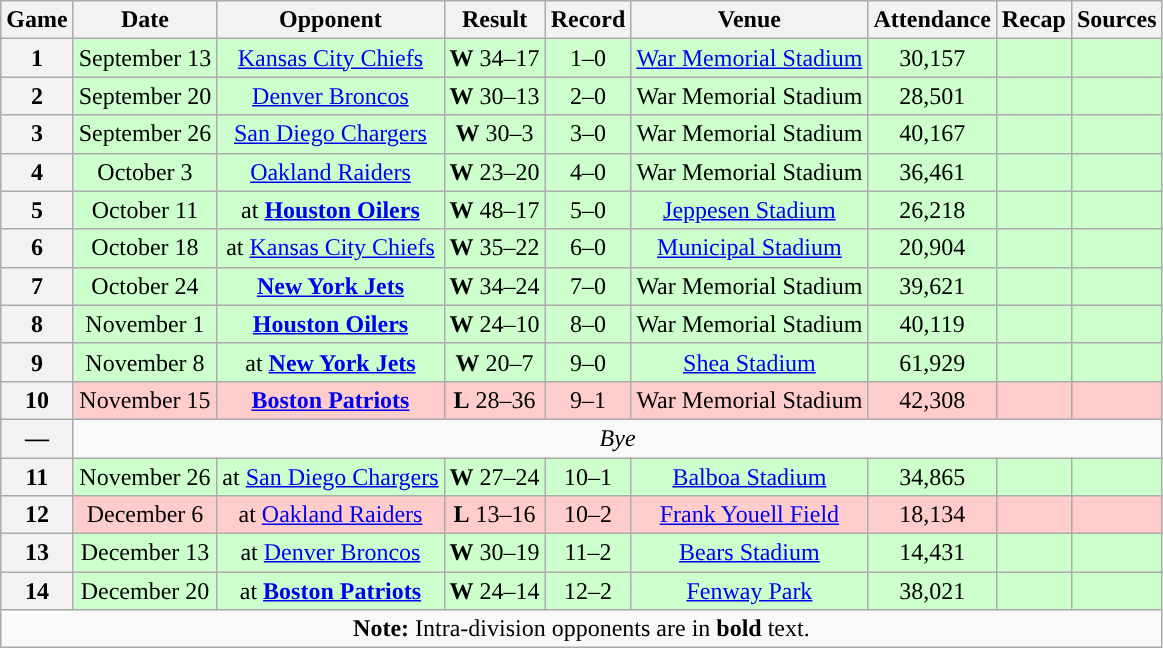<table class="wikitable" style="text-align:center">
<tr>
<th>Game</th>
<th>Date</th>
<th>Opponent</th>
<th>Result</th>
<th>Record</th>
<th>Venue</th>
<th>Attendance</th>
<th>Recap</th>
<th>Sources</th>
</tr>
<tr style="background:#cfc">
<th>1</th>
<td>September 13</td>
<td><a href='#'>Kansas City Chiefs</a></td>
<td><strong>W</strong> 34–17</td>
<td>1–0</td>
<td><a href='#'>War Memorial Stadium</a></td>
<td>30,157</td>
<td></td>
<td></td>
</tr>
<tr style="background:#cfc">
<th>2</th>
<td>September 20</td>
<td><a href='#'>Denver Broncos</a></td>
<td><strong>W</strong> 30–13</td>
<td>2–0</td>
<td>War Memorial Stadium</td>
<td>28,501</td>
<td></td>
<td></td>
</tr>
<tr style="background:#cfc">
<th>3</th>
<td>September 26</td>
<td><a href='#'>San Diego Chargers</a></td>
<td><strong>W</strong> 30–3</td>
<td>3–0</td>
<td>War Memorial Stadium</td>
<td>40,167</td>
<td></td>
<td></td>
</tr>
<tr style="background:#cfc">
<th>4</th>
<td>October 3</td>
<td><a href='#'>Oakland Raiders</a></td>
<td><strong>W</strong> 23–20</td>
<td>4–0</td>
<td>War Memorial Stadium</td>
<td>36,461</td>
<td></td>
<td></td>
</tr>
<tr style="background:#cfc">
<th>5</th>
<td>October 11</td>
<td>at <strong><a href='#'>Houston Oilers</a></strong></td>
<td><strong>W</strong> 48–17</td>
<td>5–0</td>
<td><a href='#'>Jeppesen Stadium</a></td>
<td>26,218</td>
<td></td>
<td></td>
</tr>
<tr style="background:#cfc">
<th>6</th>
<td>October 18</td>
<td>at <a href='#'>Kansas City Chiefs</a></td>
<td><strong>W</strong> 35–22</td>
<td>6–0</td>
<td><a href='#'>Municipal Stadium</a></td>
<td>20,904</td>
<td></td>
<td></td>
</tr>
<tr style="background:#cfc">
<th>7</th>
<td>October 24</td>
<td><strong><a href='#'>New York Jets</a></strong></td>
<td><strong>W</strong> 34–24</td>
<td>7–0</td>
<td>War Memorial Stadium</td>
<td>39,621</td>
<td></td>
<td></td>
</tr>
<tr style="background:#cfc">
<th>8</th>
<td>November 1</td>
<td><strong><a href='#'>Houston Oilers</a></strong></td>
<td><strong>W</strong> 24–10</td>
<td>8–0</td>
<td>War Memorial Stadium</td>
<td>40,119</td>
<td></td>
<td></td>
</tr>
<tr style="background:#cfc">
<th>9</th>
<td>November 8</td>
<td>at <strong><a href='#'>New York Jets</a></strong></td>
<td><strong>W</strong> 20–7</td>
<td>9–0</td>
<td><a href='#'>Shea Stadium</a></td>
<td>61,929</td>
<td></td>
<td></td>
</tr>
<tr style="background:#fcc">
<th>10</th>
<td>November 15</td>
<td><strong><a href='#'>Boston Patriots</a></strong></td>
<td><strong>L</strong> 28–36</td>
<td>9–1</td>
<td>War Memorial Stadium</td>
<td>42,308</td>
<td></td>
<td></td>
</tr>
<tr>
<th>—</th>
<td colspan="8" align="center"><em>Bye</em></td>
</tr>
<tr style="background:#cfc">
<th>11</th>
<td>November 26</td>
<td>at <a href='#'>San Diego Chargers</a></td>
<td><strong>W</strong> 27–24</td>
<td>10–1</td>
<td><a href='#'>Balboa Stadium</a></td>
<td>34,865</td>
<td></td>
<td></td>
</tr>
<tr style="background:#fcc">
<th>12</th>
<td>December 6</td>
<td>at <a href='#'>Oakland Raiders</a></td>
<td><strong>L</strong> 13–16</td>
<td>10–2</td>
<td><a href='#'>Frank Youell Field</a></td>
<td>18,134</td>
<td></td>
<td></td>
</tr>
<tr style="background:#cfc">
<th>13</th>
<td>December 13</td>
<td>at <a href='#'>Denver Broncos</a></td>
<td><strong>W</strong> 30–19</td>
<td>11–2</td>
<td><a href='#'>Bears Stadium</a></td>
<td>14,431</td>
<td></td>
<td></td>
</tr>
<tr style="background:#cfc">
<th>14</th>
<td>December 20</td>
<td>at <strong><a href='#'>Boston Patriots</a></strong></td>
<td><strong>W</strong> 24–14</td>
<td>12–2</td>
<td><a href='#'>Fenway Park</a></td>
<td>38,021</td>
<td></td>
<td></td>
</tr>
<tr>
<td colspan="10"><strong>Note:</strong> Intra-division opponents are in <strong>bold</strong> text.</td>
</tr>
</table>
